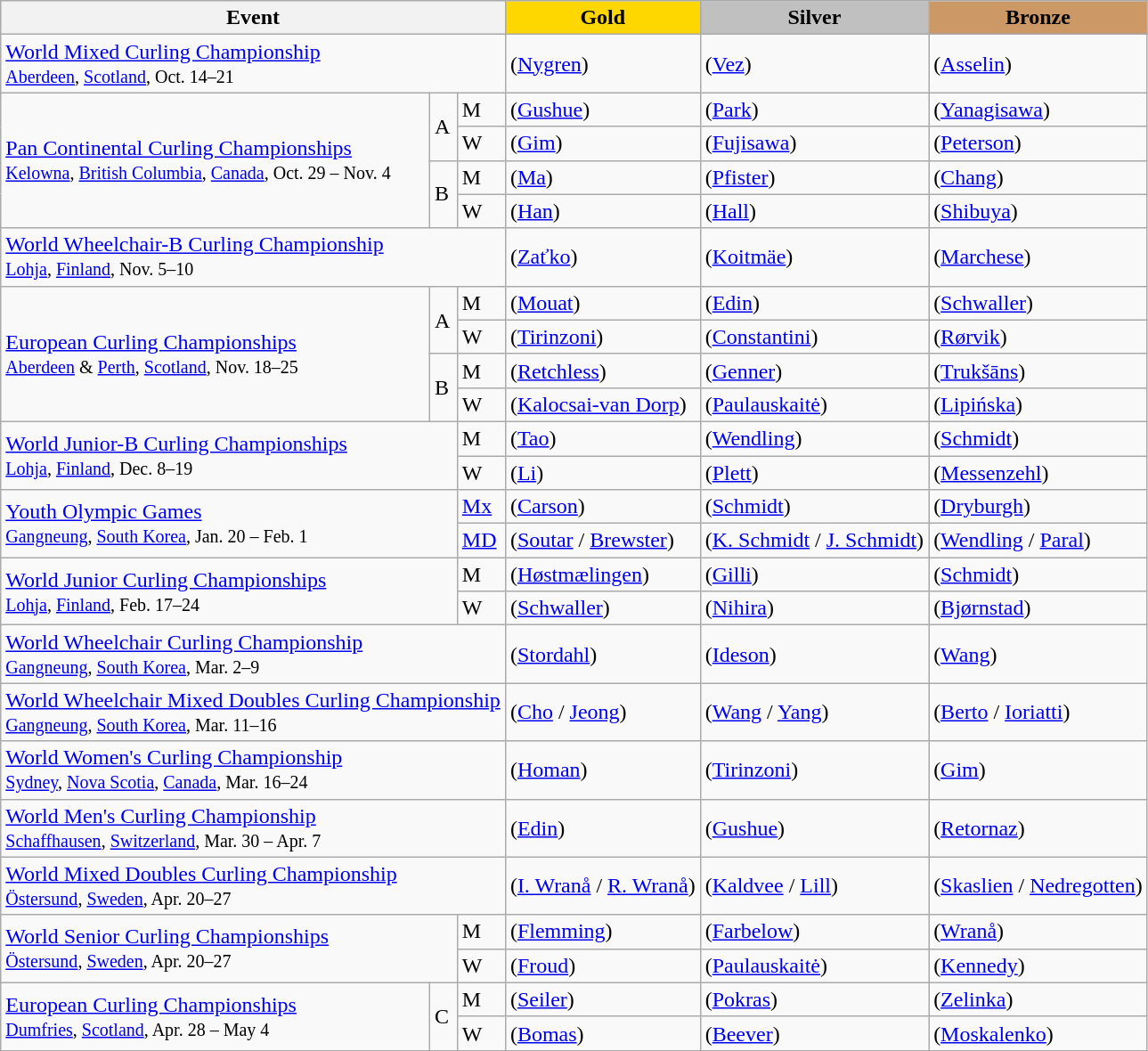<table class="wikitable">
<tr>
<th colspan="3">Event</th>
<th style="background:gold">Gold</th>
<th style="background:silver">Silver</th>
<th style="background:#cc9966">Bronze</th>
</tr>
<tr>
<td colspan="3"><a href='#'>World Mixed Curling Championship</a> <br> <small><a href='#'>Aberdeen</a>, <a href='#'>Scotland</a>, Oct. 14–21</small></td>
<td> (<a href='#'>Nygren</a>)</td>
<td> (<a href='#'>Vez</a>)</td>
<td> (<a href='#'>Asselin</a>)</td>
</tr>
<tr>
<td rowspan="4"><a href='#'>Pan Continental Curling Championships</a><br> <small><a href='#'>Kelowna</a>, <a href='#'>British Columbia</a>, <a href='#'>Canada</a>, Oct. 29 – Nov. 4</small></td>
<td rowspan="2">A</td>
<td>M</td>
<td> (<a href='#'>Gushue</a>)</td>
<td> (<a href='#'>Park</a>)</td>
<td> (<a href='#'>Yanagisawa</a>)</td>
</tr>
<tr>
<td>W</td>
<td> (<a href='#'>Gim</a>)</td>
<td> (<a href='#'>Fujisawa</a>)</td>
<td> (<a href='#'>Peterson</a>)</td>
</tr>
<tr>
<td rowspan="2">B</td>
<td>M</td>
<td> (<a href='#'>Ma</a>)</td>
<td> (<a href='#'>Pfister</a>)</td>
<td> (<a href='#'>Chang</a>)</td>
</tr>
<tr>
<td>W</td>
<td> (<a href='#'>Han</a>)</td>
<td> (<a href='#'>Hall</a>)</td>
<td> (<a href='#'>Shibuya</a>)</td>
</tr>
<tr>
<td colspan="3"><a href='#'>World Wheelchair-B Curling Championship</a> <br> <small><a href='#'>Lohja</a>, <a href='#'>Finland</a>, Nov. 5–10</small></td>
<td> (<a href='#'>Zaťko</a>)</td>
<td> (<a href='#'>Koitmäe</a>)</td>
<td> (<a href='#'>Marchese</a>)</td>
</tr>
<tr>
<td rowspan="4"><a href='#'>European Curling Championships</a> <br> <small><a href='#'>Aberdeen</a> & <a href='#'>Perth</a>, <a href='#'>Scotland</a>, Nov. 18–25</small></td>
<td rowspan="2">A</td>
<td>M</td>
<td> (<a href='#'>Mouat</a>)</td>
<td> (<a href='#'>Edin</a>)</td>
<td> (<a href='#'>Schwaller</a>)</td>
</tr>
<tr>
<td>W</td>
<td> (<a href='#'>Tirinzoni</a>)</td>
<td> (<a href='#'>Constantini</a>)</td>
<td> (<a href='#'>Rørvik</a>)</td>
</tr>
<tr>
<td rowspan="2">B</td>
<td>M</td>
<td> (<a href='#'>Retchless</a>)</td>
<td> (<a href='#'>Genner</a>)</td>
<td> (<a href='#'>Trukšāns</a>)</td>
</tr>
<tr>
<td>W</td>
<td> (<a href='#'>Kalocsai-van Dorp</a>)</td>
<td> (<a href='#'>Paulauskaitė</a>)</td>
<td> (<a href='#'>Lipińska</a>)</td>
</tr>
<tr>
<td colspan="2" rowspan="2"><a href='#'>World Junior-B Curling Championships</a><br> <small><a href='#'>Lohja</a>, <a href='#'>Finland</a>, Dec. 8–19</small></td>
<td>M</td>
<td> (<a href='#'>Tao</a>)</td>
<td> (<a href='#'>Wendling</a>)</td>
<td> (<a href='#'>Schmidt</a>)</td>
</tr>
<tr>
<td>W</td>
<td> (<a href='#'>Li</a>)</td>
<td> (<a href='#'>Plett</a>)</td>
<td> (<a href='#'>Messenzehl</a>)</td>
</tr>
<tr>
<td rowspan="2" colspan="2"><a href='#'>Youth Olympic Games</a><br> <small><a href='#'>Gangneung</a>, <a href='#'>South Korea</a>, Jan. 20 – Feb. 1</small></td>
<td><a href='#'>Mx</a></td>
<td> (<a href='#'>Carson</a>)</td>
<td> (<a href='#'>Schmidt</a>)</td>
<td> (<a href='#'>Dryburgh</a>)</td>
</tr>
<tr>
<td><a href='#'>MD</a></td>
<td> (<a href='#'>Soutar</a> / <a href='#'>Brewster</a>)</td>
<td> (<a href='#'>K. Schmidt</a> / <a href='#'>J. Schmidt</a>)</td>
<td> (<a href='#'>Wendling</a> / <a href='#'>Paral</a>)</td>
</tr>
<tr>
<td colspan="2" rowspan="2"><a href='#'>World Junior Curling Championships</a><br> <small><a href='#'>Lohja</a>, <a href='#'>Finland</a>, Feb. 17–24</small></td>
<td>M</td>
<td> (<a href='#'>Høstmælingen</a>)</td>
<td> (<a href='#'>Gilli</a>)</td>
<td> (<a href='#'>Schmidt</a>)</td>
</tr>
<tr>
<td>W</td>
<td> (<a href='#'>Schwaller</a>)</td>
<td> (<a href='#'>Nihira</a>)</td>
<td> (<a href='#'>Bjørnstad</a>)</td>
</tr>
<tr>
<td colspan="3"><a href='#'>World Wheelchair Curling Championship</a> <br> <small><a href='#'>Gangneung</a>, <a href='#'>South Korea</a>, Mar. 2–9</small></td>
<td> (<a href='#'>Stordahl</a>)</td>
<td> (<a href='#'>Ideson</a>)</td>
<td> (<a href='#'>Wang</a>)</td>
</tr>
<tr>
<td colspan="3"><a href='#'>World Wheelchair Mixed Doubles Curling Championship</a> <br> <small><a href='#'>Gangneung</a>, <a href='#'>South Korea</a>, Mar. 11–16</small></td>
<td> (<a href='#'>Cho</a> / <a href='#'>Jeong</a>)</td>
<td> (<a href='#'>Wang</a> / <a href='#'>Yang</a>)</td>
<td> (<a href='#'>Berto</a> / <a href='#'>Ioriatti</a>)</td>
</tr>
<tr>
<td colspan="3"><a href='#'>World Women's Curling Championship</a> <br> <small><a href='#'>Sydney</a>, <a href='#'>Nova Scotia</a>, <a href='#'>Canada</a>, Mar. 16–24</small></td>
<td> (<a href='#'>Homan</a>)</td>
<td> (<a href='#'>Tirinzoni</a>)</td>
<td> (<a href='#'>Gim</a>)</td>
</tr>
<tr>
<td colspan="3"><a href='#'>World Men's Curling Championship</a> <br> <small><a href='#'>Schaffhausen</a>, <a href='#'>Switzerland</a>, Mar. 30 – Apr. 7</small></td>
<td> (<a href='#'>Edin</a>)</td>
<td> (<a href='#'>Gushue</a>)</td>
<td> (<a href='#'>Retornaz</a>)</td>
</tr>
<tr>
<td colspan="3"><a href='#'>World Mixed Doubles Curling Championship</a> <br> <small><a href='#'>Östersund</a>, <a href='#'>Sweden</a>, Apr. 20–27</small></td>
<td> (<a href='#'>I. Wranå</a> / <a href='#'>R. Wranå</a>)</td>
<td> (<a href='#'>Kaldvee</a> / <a href='#'>Lill</a>)</td>
<td> (<a href='#'>Skaslien</a> / <a href='#'>Nedregotten</a>)</td>
</tr>
<tr>
<td colspan="2" rowspan="2"><a href='#'>World Senior Curling Championships</a><br> <small><a href='#'>Östersund</a>, <a href='#'>Sweden</a>, Apr. 20–27</small></td>
<td>M</td>
<td> (<a href='#'>Flemming</a>)</td>
<td> (<a href='#'>Farbelow</a>)</td>
<td> (<a href='#'>Wranå</a>)</td>
</tr>
<tr>
<td>W</td>
<td> (<a href='#'>Froud</a>)</td>
<td> (<a href='#'>Paulauskaitė</a>)</td>
<td> (<a href='#'>Kennedy</a>)</td>
</tr>
<tr>
<td rowspan="2"><a href='#'>European Curling Championships</a> <br> <small><a href='#'>Dumfries</a>, <a href='#'>Scotland</a>, Apr. 28 – May 4</small></td>
<td rowspan="2">C</td>
<td>M</td>
<td> (<a href='#'>Seiler</a>)</td>
<td> (<a href='#'>Pokras</a>)</td>
<td> (<a href='#'>Zelinka</a>)</td>
</tr>
<tr>
<td>W</td>
<td> (<a href='#'>Bomas</a>)</td>
<td> (<a href='#'>Beever</a>)</td>
<td> (<a href='#'>Moskalenko</a>)</td>
</tr>
</table>
